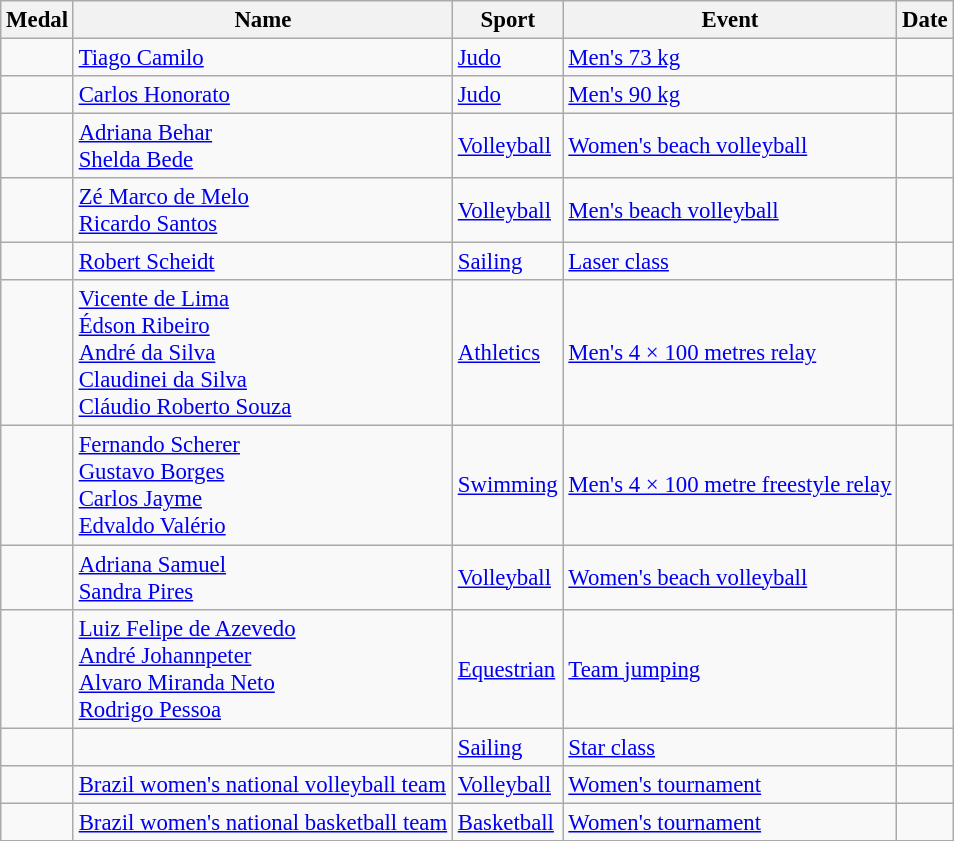<table class="wikitable sortable" style="font-size: 95%;">
<tr>
<th>Medal</th>
<th>Name</th>
<th>Sport</th>
<th>Event</th>
<th>Date</th>
</tr>
<tr>
<td></td>
<td><a href='#'>Tiago Camilo</a></td>
<td><a href='#'>Judo</a></td>
<td><a href='#'>Men's 73 kg</a></td>
<td></td>
</tr>
<tr>
<td></td>
<td><a href='#'>Carlos Honorato</a></td>
<td><a href='#'>Judo</a></td>
<td><a href='#'>Men's 90 kg</a></td>
<td></td>
</tr>
<tr>
<td></td>
<td><a href='#'>Adriana Behar</a><br><a href='#'>Shelda Bede</a></td>
<td><a href='#'>Volleyball</a></td>
<td><a href='#'>Women's beach volleyball</a></td>
<td></td>
</tr>
<tr>
<td></td>
<td><a href='#'>Zé Marco de Melo</a><br><a href='#'>Ricardo Santos</a></td>
<td><a href='#'>Volleyball</a></td>
<td><a href='#'>Men's beach volleyball</a></td>
<td></td>
</tr>
<tr>
<td></td>
<td><a href='#'>Robert Scheidt</a></td>
<td><a href='#'>Sailing</a></td>
<td><a href='#'>Laser class</a></td>
<td></td>
</tr>
<tr>
<td></td>
<td><a href='#'>Vicente de Lima</a><br><a href='#'>Édson Ribeiro</a><br><a href='#'>André da Silva</a><br><a href='#'>Claudinei da Silva</a><br><a href='#'>Cláudio Roberto Souza</a> <em></em></td>
<td><a href='#'>Athletics</a></td>
<td><a href='#'>Men's 4 × 100 metres relay</a></td>
<td></td>
</tr>
<tr>
<td></td>
<td><a href='#'>Fernando Scherer</a><br><a href='#'>Gustavo Borges</a><br><a href='#'>Carlos Jayme</a><br><a href='#'>Edvaldo Valério</a></td>
<td><a href='#'>Swimming</a></td>
<td><a href='#'>Men's 4 × 100 metre freestyle relay</a></td>
<td></td>
</tr>
<tr>
<td></td>
<td><a href='#'>Adriana Samuel</a><br><a href='#'>Sandra Pires</a></td>
<td><a href='#'>Volleyball</a></td>
<td><a href='#'>Women's beach volleyball</a></td>
<td></td>
</tr>
<tr>
<td></td>
<td><a href='#'>Luiz Felipe de Azevedo</a><br><a href='#'>André Johannpeter</a><br><a href='#'>Alvaro Miranda Neto</a><br><a href='#'>Rodrigo Pessoa</a></td>
<td><a href='#'>Equestrian</a></td>
<td><a href='#'>Team jumping</a></td>
<td></td>
</tr>
<tr>
<td></td>
<td><br></td>
<td><a href='#'>Sailing</a></td>
<td><a href='#'>Star class</a></td>
<td></td>
</tr>
<tr>
<td></td>
<td><a href='#'>Brazil women's national volleyball team</a><br></td>
<td><a href='#'>Volleyball</a></td>
<td><a href='#'>Women's tournament</a></td>
<td></td>
</tr>
<tr>
<td></td>
<td><a href='#'>Brazil women's national basketball team</a><br></td>
<td><a href='#'>Basketball</a></td>
<td><a href='#'>Women's tournament</a></td>
<td></td>
</tr>
<tr>
</tr>
</table>
